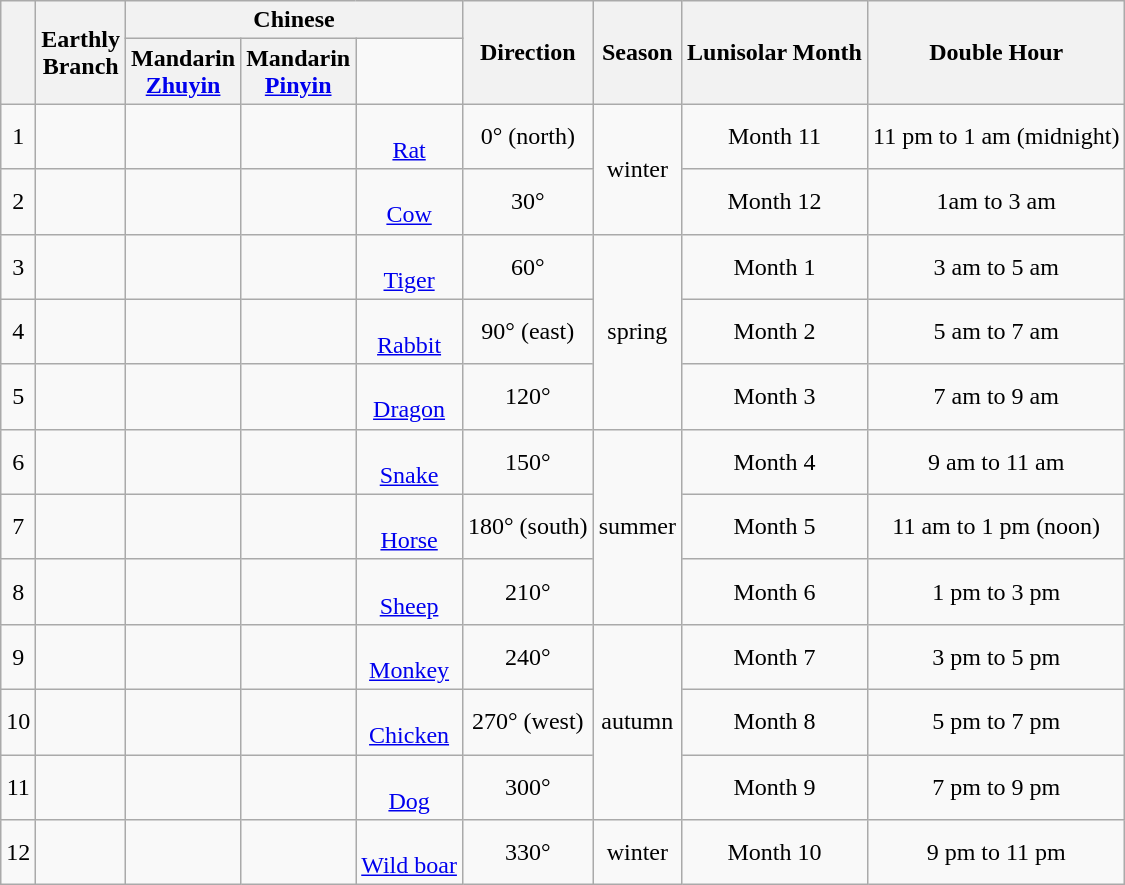<table class="wikitable">
<tr>
<th rowspan=2> </th>
<th rowspan=2>Earthly<br>Branch</th>
<th colspan=3>Chinese</th>
<th rowspan=2>Direction</th>
<th rowspan=2>Season</th>
<th rowspan=2>Lunisolar Month</th>
<th rowspan=2>Double Hour</th>
</tr>
<tr>
<th>Mandarin<br><a href='#'>Zhuyin</a></th>
<th>Mandarin<br><a href='#'>Pinyin</a></th>
</tr>
<tr tr align="center">
<td>1</td>
<td></td>
<td></td>
<td></td>
<td><br><a href='#'>Rat</a></td>
<td>0° (north)</td>
<td rowspan="2">winter</td>
<td>Month 11</td>
<td>11 pm to 1 am (midnight)</td>
</tr>
<tr tr align="center">
<td>2</td>
<td></td>
<td></td>
<td></td>
<td> <br> <a href='#'>Cow</a></td>
<td>30°</td>
<td>Month 12</td>
<td>1am to 3 am</td>
</tr>
<tr tr align="center">
<td>3</td>
<td></td>
<td></td>
<td></td>
<td><br><a href='#'>Tiger</a></td>
<td>60°</td>
<td td rowspan="3">spring</td>
<td>Month 1</td>
<td>3 am to 5 am</td>
</tr>
<tr tr align="center">
<td>4</td>
<td></td>
<td></td>
<td></td>
<td><br><a href='#'>Rabbit</a></td>
<td>90° (east)</td>
<td>Month 2</td>
<td>5 am to 7 am</td>
</tr>
<tr tr align="center">
<td>5</td>
<td></td>
<td></td>
<td></td>
<td><br><a href='#'>Dragon</a></td>
<td>120°</td>
<td>Month 3</td>
<td>7 am to 9 am</td>
</tr>
<tr tr align="center">
<td>6</td>
<td></td>
<td></td>
<td></td>
<td><br><a href='#'>Snake</a></td>
<td>150°</td>
<td td rowspan="3">summer</td>
<td>Month 4</td>
<td>9 am to 11 am</td>
</tr>
<tr tr align="center">
<td>7</td>
<td></td>
<td></td>
<td></td>
<td><br><a href='#'>Horse</a></td>
<td>180° (south)</td>
<td>Month 5</td>
<td>11 am to 1 pm (noon)</td>
</tr>
<tr tr align="center">
<td>8</td>
<td></td>
<td></td>
<td></td>
<td><br><a href='#'>Sheep</a></td>
<td>210°</td>
<td>Month 6</td>
<td>1 pm to 3 pm</td>
</tr>
<tr tr align="center">
<td>9</td>
<td></td>
<td></td>
<td></td>
<td><br><a href='#'>Monkey</a></td>
<td>240°</td>
<td td rowspan="3">autumn</td>
<td>Month 7</td>
<td>3 pm to 5 pm</td>
</tr>
<tr tr align="center">
<td>10</td>
<td></td>
<td></td>
<td></td>
<td> <br> <a href='#'>Chicken</a></td>
<td>270° (west)</td>
<td>Month 8</td>
<td>5 pm to 7 pm</td>
</tr>
<tr tr align="center">
<td>11</td>
<td></td>
<td></td>
<td></td>
<td><br><a href='#'>Dog</a></td>
<td>300°</td>
<td>Month 9</td>
<td>7 pm to 9 pm</td>
</tr>
<tr tr align="center">
<td>12</td>
<td></td>
<td></td>
<td></td>
<td><br><a href='#'>Wild boar</a></td>
<td>330°</td>
<td>winter</td>
<td>Month 10</td>
<td>9 pm to 11 pm</td>
</tr>
</table>
